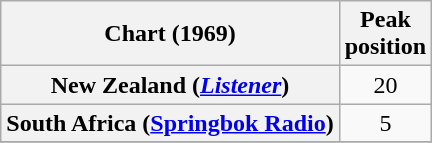<table class="wikitable sortable plainrowheaders" style="text-align:center">
<tr>
<th>Chart (1969)</th>
<th>Peak<br>position</th>
</tr>
<tr>
<th scope="row">New Zealand (<em><a href='#'>Listener</a></em>)</th>
<td>20</td>
</tr>
<tr>
<th scope="row">South Africa (<a href='#'>Springbok Radio</a>)</th>
<td>5</td>
</tr>
<tr>
</tr>
</table>
